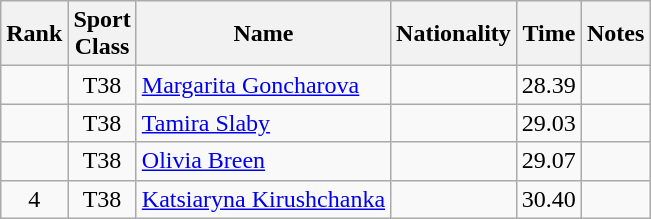<table class="wikitable sortable" style="text-align:center">
<tr>
<th>Rank</th>
<th>Sport<br>Class</th>
<th>Name</th>
<th>Nationality</th>
<th>Time</th>
<th>Notes</th>
</tr>
<tr>
<td></td>
<td>T38</td>
<td align=left><a href='#'>Margarita Goncharova</a></td>
<td align=left></td>
<td>28.39</td>
<td></td>
</tr>
<tr>
<td></td>
<td>T38</td>
<td align=left><a href='#'>Tamira Slaby</a></td>
<td align=left></td>
<td>29.03</td>
<td></td>
</tr>
<tr>
<td></td>
<td>T38</td>
<td align=left><a href='#'>Olivia Breen</a></td>
<td align=left></td>
<td>29.07</td>
<td></td>
</tr>
<tr>
<td>4</td>
<td>T38</td>
<td align=left><a href='#'>Katsiaryna Kirushchanka</a></td>
<td align=left></td>
<td>30.40</td>
<td></td>
</tr>
</table>
